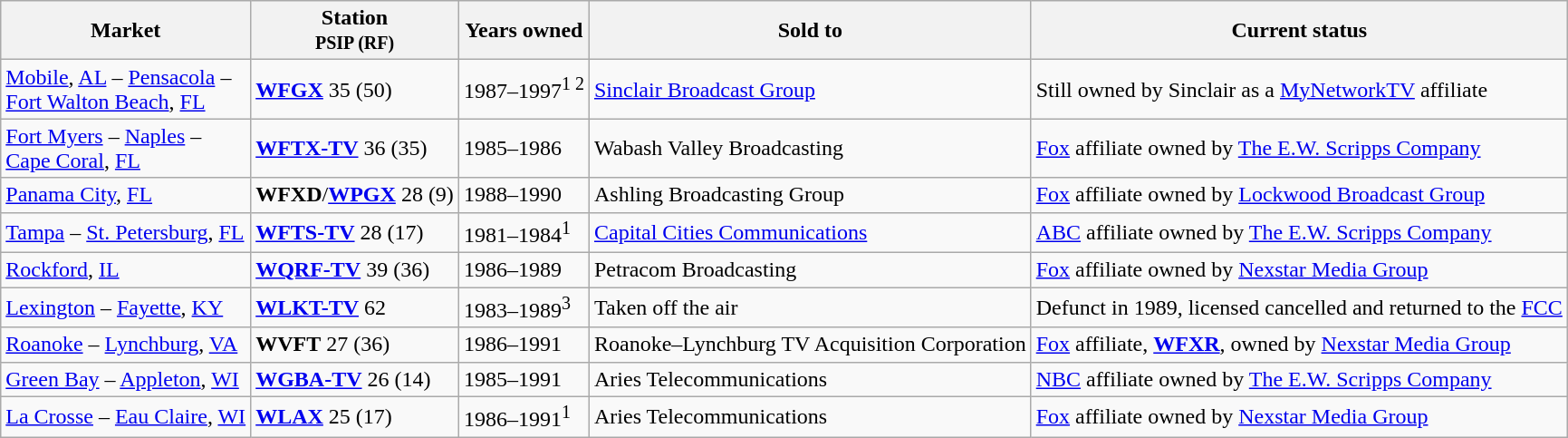<table class="wikitable sortable">
<tr>
<th>Market</th>
<th>Station<br><small>PSIP (RF)</small></th>
<th>Years owned</th>
<th>Sold to</th>
<th>Current status</th>
</tr>
<tr>
<td><a href='#'>Mobile</a>, <a href='#'>AL</a> – <a href='#'>Pensacola</a> – <br><a href='#'>Fort Walton Beach</a>, <a href='#'>FL</a></td>
<td><strong><a href='#'>WFGX</a></strong> 35 (50)</td>
<td>1987–1997<sup>1 2</sup></td>
<td><a href='#'>Sinclair Broadcast Group</a></td>
<td>Still owned by Sinclair as a <a href='#'>MyNetworkTV</a> affiliate</td>
</tr>
<tr>
<td><a href='#'>Fort Myers</a> – <a href='#'>Naples</a> – <br><a href='#'>Cape Coral</a>, <a href='#'>FL</a></td>
<td><strong><a href='#'>WFTX-TV</a></strong> 36 (35)</td>
<td>1985–1986</td>
<td>Wabash Valley Broadcasting</td>
<td><a href='#'>Fox</a> affiliate owned by <a href='#'>The E.W. Scripps Company</a></td>
</tr>
<tr>
<td><a href='#'>Panama City</a>, <a href='#'>FL</a></td>
<td><strong>WFXD</strong>/<strong><a href='#'>WPGX</a></strong> 28 (9)</td>
<td>1988–1990</td>
<td>Ashling Broadcasting Group</td>
<td><a href='#'>Fox</a> affiliate owned by <a href='#'>Lockwood Broadcast Group</a></td>
</tr>
<tr>
<td><a href='#'>Tampa</a> – <a href='#'>St. Petersburg</a>, <a href='#'>FL</a></td>
<td><strong><a href='#'>WFTS-TV</a></strong> 28 (17)</td>
<td>1981–1984<sup>1</sup></td>
<td><a href='#'>Capital Cities Communications</a></td>
<td><a href='#'>ABC</a> affiliate owned by <a href='#'>The E.W. Scripps Company</a></td>
</tr>
<tr>
<td><a href='#'>Rockford</a>, <a href='#'>IL</a></td>
<td><strong><a href='#'>WQRF-TV</a></strong> 39 (36)</td>
<td>1986–1989</td>
<td>Petracom Broadcasting</td>
<td><a href='#'>Fox</a> affiliate owned by <a href='#'>Nexstar Media Group</a></td>
</tr>
<tr>
<td><a href='#'>Lexington</a> – <a href='#'>Fayette</a>, <a href='#'>KY</a></td>
<td><strong><a href='#'>WLKT-TV</a></strong> 62</td>
<td>1983–1989<sup>3</sup></td>
<td>Taken off the air</td>
<td>Defunct in 1989, licensed cancelled and returned to the <a href='#'>FCC</a></td>
</tr>
<tr>
<td><a href='#'>Roanoke</a> – <a href='#'>Lynchburg</a>, <a href='#'>VA</a></td>
<td><strong>WVFT</strong> 27 (36)</td>
<td>1986–1991</td>
<td>Roanoke–Lynchburg TV Acquisition Corporation</td>
<td><a href='#'>Fox</a> affiliate, <strong><a href='#'>WFXR</a></strong>, owned by <a href='#'>Nexstar Media Group</a></td>
</tr>
<tr>
<td><a href='#'>Green Bay</a> – <a href='#'>Appleton</a>, <a href='#'>WI</a></td>
<td><strong><a href='#'>WGBA-TV</a></strong> 26 (14)</td>
<td>1985–1991</td>
<td>Aries Telecommunications</td>
<td><a href='#'>NBC</a> affiliate owned by <a href='#'>The E.W. Scripps Company</a></td>
</tr>
<tr>
<td><a href='#'>La Crosse</a> – <a href='#'>Eau Claire</a>, <a href='#'>WI</a></td>
<td><strong><a href='#'>WLAX</a></strong> 25 (17)</td>
<td>1986–1991<sup>1</sup></td>
<td>Aries Telecommunications</td>
<td><a href='#'>Fox</a> affiliate owned by <a href='#'>Nexstar Media Group</a></td>
</tr>
</table>
